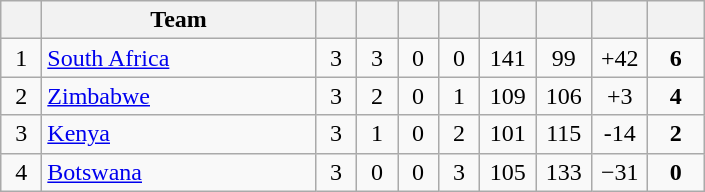<table class=wikitable style=text-align:center>
<tr>
<th width=20 abbr=Position></th>
<th width=175>Team</th>
<th width=20 abbr=Played></th>
<th width=20 abbr=Won></th>
<th width=20 abbr=Drawn></th>
<th width=20 abbr=Lost></th>
<th width=30 abbr=Goal For></th>
<th width=30 abbr=Goal Against></th>
<th width=30 abbr=Goal Difference></th>
<th width=30 abbr=Points></th>
</tr>
<tr>
<td>1</td>
<td align=left> <a href='#'>South Africa</a></td>
<td>3</td>
<td>3</td>
<td>0</td>
<td>0</td>
<td>141</td>
<td>99</td>
<td>+42</td>
<td><strong>6</strong></td>
</tr>
<tr>
<td>2</td>
<td align=left> <a href='#'>Zimbabwe</a></td>
<td>3</td>
<td>2</td>
<td>0</td>
<td>1</td>
<td>109</td>
<td>106</td>
<td>+3</td>
<td><strong>4</strong></td>
</tr>
<tr>
<td>3</td>
<td align=left> <a href='#'>Kenya</a></td>
<td>3</td>
<td>1</td>
<td>0</td>
<td>2</td>
<td>101</td>
<td>115</td>
<td>-14</td>
<td><strong>2</strong></td>
</tr>
<tr>
<td>4</td>
<td align=left> <a href='#'>Botswana</a></td>
<td>3</td>
<td>0</td>
<td>0</td>
<td>3</td>
<td>105</td>
<td>133</td>
<td>−31</td>
<td><strong>0</strong></td>
</tr>
</table>
